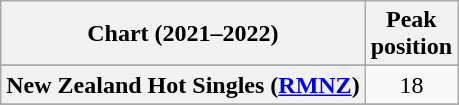<table class="wikitable sortable plainrowheaders" style="text-align:center">
<tr>
<th scope="col">Chart (2021–2022)</th>
<th scope="col">Peak<br>position</th>
</tr>
<tr>
</tr>
<tr>
<th scope="row">New Zealand Hot Singles (<a href='#'>RMNZ</a>)</th>
<td>18</td>
</tr>
<tr>
</tr>
<tr>
</tr>
</table>
